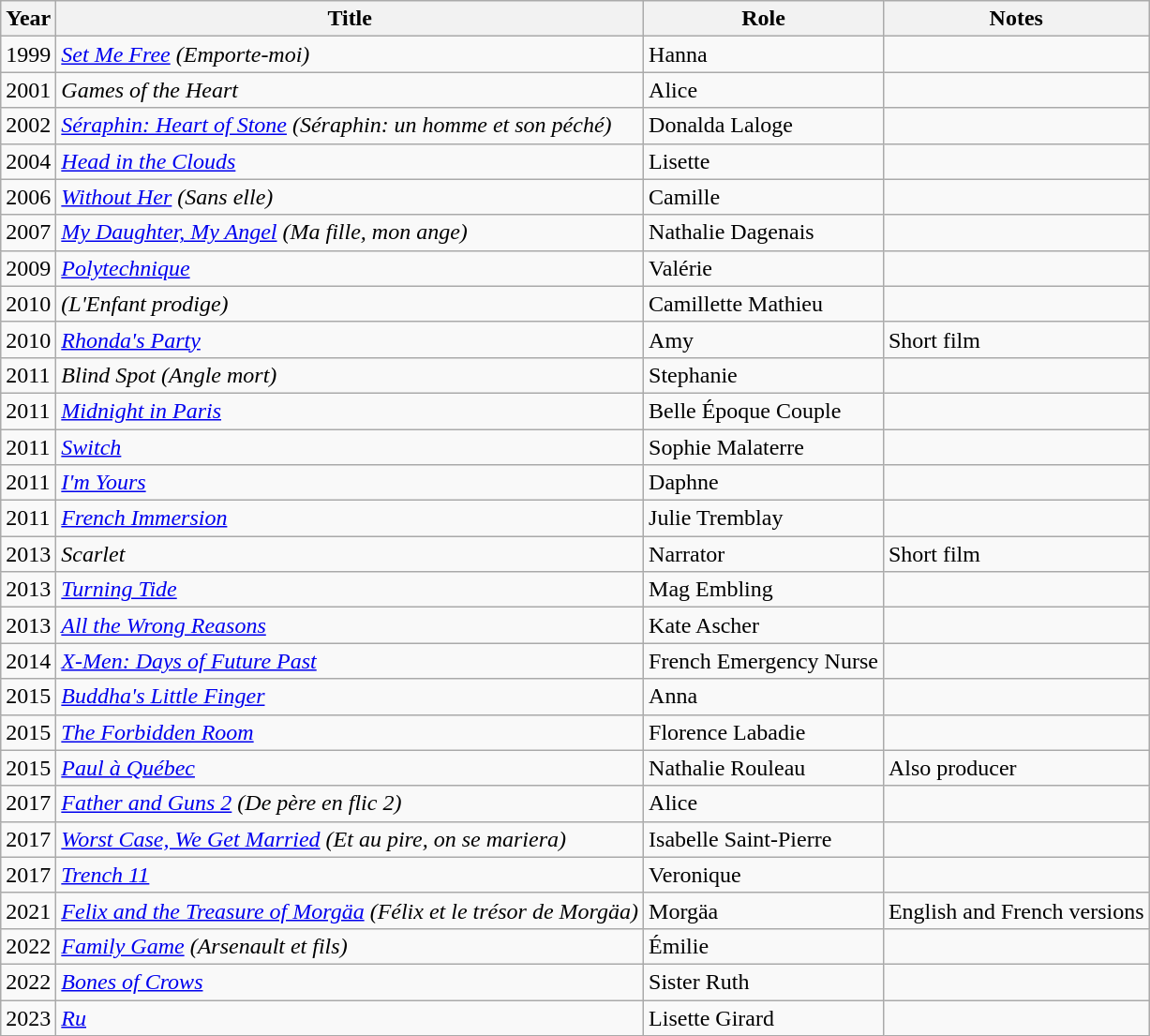<table class="wikitable sortable">
<tr>
<th>Year</th>
<th>Title</th>
<th>Role</th>
<th class="unsortable">Notes</th>
</tr>
<tr>
<td>1999</td>
<td><em><a href='#'>Set Me Free</a> (Emporte-moi)</em></td>
<td>Hanna</td>
<td></td>
</tr>
<tr>
<td>2001</td>
<td><em>Games of the Heart</em></td>
<td>Alice</td>
<td></td>
</tr>
<tr>
<td>2002</td>
<td><em><a href='#'>Séraphin: Heart of Stone</a> (Séraphin: un homme et son péché)</em></td>
<td>Donalda Laloge</td>
<td></td>
</tr>
<tr>
<td>2004</td>
<td><em><a href='#'>Head in the Clouds</a></em></td>
<td>Lisette</td>
<td></td>
</tr>
<tr>
<td>2006</td>
<td><em><a href='#'>Without Her</a> (Sans elle)</em></td>
<td>Camille</td>
<td></td>
</tr>
<tr>
<td>2007</td>
<td><em><a href='#'>My Daughter, My Angel</a> (Ma fille, mon ange)</em></td>
<td>Nathalie Dagenais</td>
<td></td>
</tr>
<tr>
<td>2009</td>
<td><em><a href='#'>Polytechnique</a></em></td>
<td>Valérie</td>
<td></td>
</tr>
<tr>
<td>2010</td>
<td><em> (L'Enfant prodige)</em></td>
<td>Camillette Mathieu</td>
<td></td>
</tr>
<tr>
<td>2010</td>
<td><em><a href='#'>Rhonda's Party</a></em></td>
<td>Amy</td>
<td>Short film</td>
</tr>
<tr>
<td>2011</td>
<td><em>Blind Spot (Angle mort)</em></td>
<td>Stephanie</td>
<td></td>
</tr>
<tr>
<td>2011</td>
<td><em><a href='#'>Midnight in Paris</a></em></td>
<td>Belle Époque Couple</td>
<td></td>
</tr>
<tr>
<td>2011</td>
<td><em><a href='#'>Switch</a></em></td>
<td>Sophie Malaterre</td>
<td></td>
</tr>
<tr>
<td>2011</td>
<td><em><a href='#'>I'm Yours</a></em></td>
<td>Daphne</td>
<td></td>
</tr>
<tr>
<td>2011</td>
<td><em><a href='#'>French Immersion</a></em></td>
<td>Julie Tremblay</td>
<td></td>
</tr>
<tr>
<td>2013</td>
<td><em>Scarlet</em></td>
<td>Narrator</td>
<td>Short film</td>
</tr>
<tr>
<td>2013</td>
<td><em><a href='#'>Turning Tide</a></em></td>
<td>Mag Embling</td>
<td></td>
</tr>
<tr>
<td>2013</td>
<td><em><a href='#'>All the Wrong Reasons</a></em></td>
<td>Kate Ascher</td>
<td></td>
</tr>
<tr>
<td>2014</td>
<td><em><a href='#'>X-Men: Days of Future Past</a></em></td>
<td>French Emergency Nurse</td>
<td></td>
</tr>
<tr>
<td>2015</td>
<td><em><a href='#'>Buddha's Little Finger</a></em></td>
<td>Anna</td>
<td></td>
</tr>
<tr>
<td>2015</td>
<td data-sort-value="Forbidden Room, The"><em><a href='#'>The Forbidden Room</a></em></td>
<td>Florence Labadie</td>
<td></td>
</tr>
<tr>
<td>2015</td>
<td><em><a href='#'>Paul à Québec</a></em></td>
<td>Nathalie Rouleau</td>
<td>Also producer</td>
</tr>
<tr>
<td>2017</td>
<td><em><a href='#'>Father and Guns 2</a> (De père en flic 2)</em></td>
<td>Alice</td>
<td></td>
</tr>
<tr>
<td>2017</td>
<td><em><a href='#'>Worst Case, We Get Married</a> (Et au pire, on se mariera)</em></td>
<td>Isabelle Saint-Pierre</td>
<td></td>
</tr>
<tr>
<td>2017</td>
<td><em><a href='#'>Trench 11</a></em></td>
<td>Veronique</td>
<td></td>
</tr>
<tr>
<td>2021</td>
<td><em><a href='#'>Felix and the Treasure of Morgäa</a> (Félix et le trésor de Morgäa)</em></td>
<td>Morgäa</td>
<td>English and French versions</td>
</tr>
<tr>
<td>2022</td>
<td><em><a href='#'>Family Game</a> (Arsenault et fils)</em></td>
<td>Émilie</td>
<td></td>
</tr>
<tr>
<td>2022</td>
<td><em><a href='#'>Bones of Crows</a></em></td>
<td>Sister Ruth</td>
<td></td>
</tr>
<tr>
<td>2023</td>
<td><em><a href='#'>Ru</a></em></td>
<td>Lisette Girard</td>
<td></td>
</tr>
</table>
